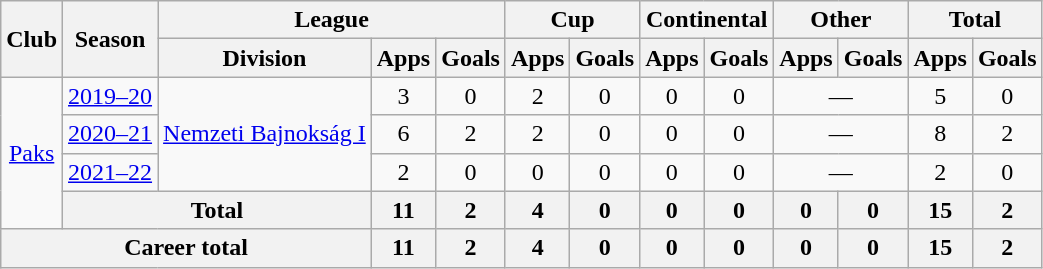<table class="wikitable" style="text-align:center">
<tr>
<th rowspan="2">Club</th>
<th rowspan="2">Season</th>
<th colspan="3">League</th>
<th colspan="2">Cup</th>
<th colspan="2">Continental</th>
<th colspan="2">Other</th>
<th colspan="2">Total</th>
</tr>
<tr>
<th>Division</th>
<th>Apps</th>
<th>Goals</th>
<th>Apps</th>
<th>Goals</th>
<th>Apps</th>
<th>Goals</th>
<th>Apps</th>
<th>Goals</th>
<th>Apps</th>
<th>Goals</th>
</tr>
<tr>
<td rowspan="4"><a href='#'>Paks</a></td>
<td><a href='#'>2019–20</a></td>
<td rowspan="3"><a href='#'>Nemzeti Bajnokság I</a></td>
<td>3</td>
<td>0</td>
<td>2</td>
<td>0</td>
<td>0</td>
<td>0</td>
<td colspan="2">—</td>
<td>5</td>
<td>0</td>
</tr>
<tr>
<td><a href='#'>2020–21</a></td>
<td>6</td>
<td>2</td>
<td>2</td>
<td>0</td>
<td>0</td>
<td>0</td>
<td colspan="2">—</td>
<td>8</td>
<td>2</td>
</tr>
<tr>
<td><a href='#'>2021–22</a></td>
<td>2</td>
<td>0</td>
<td>0</td>
<td>0</td>
<td>0</td>
<td>0</td>
<td colspan="2">—</td>
<td>2</td>
<td>0</td>
</tr>
<tr>
<th colspan="2">Total</th>
<th>11</th>
<th>2</th>
<th>4</th>
<th>0</th>
<th>0</th>
<th>0</th>
<th>0</th>
<th>0</th>
<th>15</th>
<th>2</th>
</tr>
<tr>
<th colspan="3">Career total</th>
<th>11</th>
<th>2</th>
<th>4</th>
<th>0</th>
<th>0</th>
<th>0</th>
<th>0</th>
<th>0</th>
<th>15</th>
<th>2</th>
</tr>
</table>
